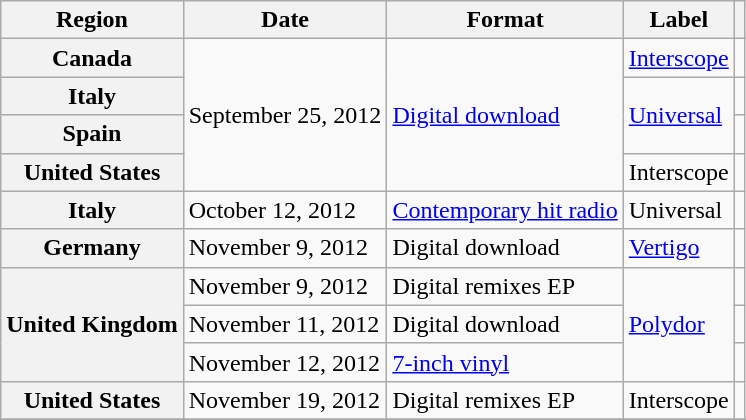<table class="wikitable plainrowheaders">
<tr>
<th scope="col">Region</th>
<th scope="col">Date</th>
<th scope="col">Format</th>
<th scope="col">Label</th>
<th scope="col"></th>
</tr>
<tr>
<th scope="row">Canada</th>
<td rowspan=4>September 25, 2012</td>
<td rowspan=4><a href='#'>Digital download</a></td>
<td><a href='#'>Interscope</a></td>
<td align="center"></td>
</tr>
<tr>
<th scope="row">Italy</th>
<td rowspan=2><a href='#'>Universal</a></td>
<td align="center"></td>
</tr>
<tr>
<th scope="row">Spain</th>
<td align="center"></td>
</tr>
<tr>
<th scope="row">United States</th>
<td>Interscope</td>
<td align="center"></td>
</tr>
<tr>
<th scope="row">Italy</th>
<td>October 12, 2012</td>
<td><a href='#'>Contemporary hit radio</a></td>
<td>Universal</td>
<td align="center"></td>
</tr>
<tr>
<th scope="row">Germany</th>
<td>November 9, 2012</td>
<td>Digital download</td>
<td><a href='#'>Vertigo</a></td>
<td align="center"></td>
</tr>
<tr>
<th scope="row" rowspan="3">United Kingdom</th>
<td>November 9, 2012</td>
<td>Digital remixes EP</td>
<td rowspan="3"><a href='#'>Polydor</a></td>
<td align="center"></td>
</tr>
<tr>
<td>November 11, 2012</td>
<td>Digital download</td>
<td align="center"></td>
</tr>
<tr>
<td>November 12, 2012</td>
<td><a href='#'>7-inch vinyl</a></td>
<td align="center"></td>
</tr>
<tr>
<th scope="row">United States</th>
<td>November 19, 2012</td>
<td>Digital remixes EP</td>
<td>Interscope</td>
<td align="center"></td>
</tr>
<tr>
</tr>
</table>
